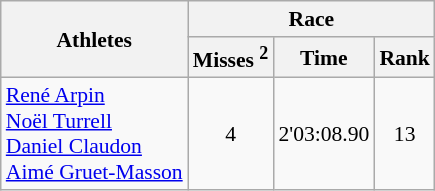<table class="wikitable" border="1" style="font-size:90%">
<tr>
<th rowspan=2>Athletes</th>
<th colspan=3>Race</th>
</tr>
<tr>
<th>Misses <sup>2</sup></th>
<th>Time</th>
<th>Rank</th>
</tr>
<tr>
<td><a href='#'>René Arpin</a><br><a href='#'>Noël Turrell</a><br><a href='#'>Daniel Claudon</a><br><a href='#'>Aimé Gruet-Masson</a></td>
<td align=center>4</td>
<td align=center>2'03:08.90</td>
<td align=center>13</td>
</tr>
</table>
